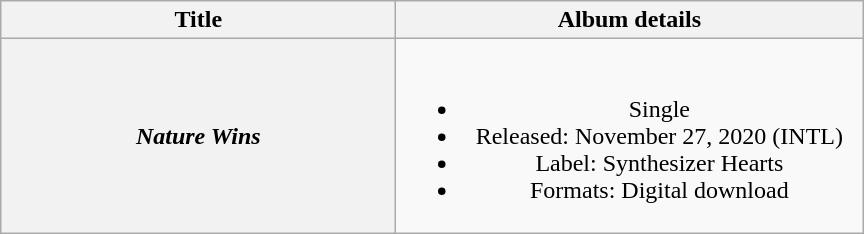<table class="wikitable plainrowheaders" style="text-align:center;">
<tr>
<th scope="col" style="width:16em;">Title</th>
<th scope="col" style="width:19em;">Album details</th>
</tr>
<tr>
<th scope="row"><em>Nature Wins</em></th>
<td><br><ul><li>Single</li><li>Released: November 27, 2020 <span>(INTL)</span></li><li>Label: Synthesizer Hearts</li><li>Formats: Digital download</li></ul></td>
</tr>
</table>
